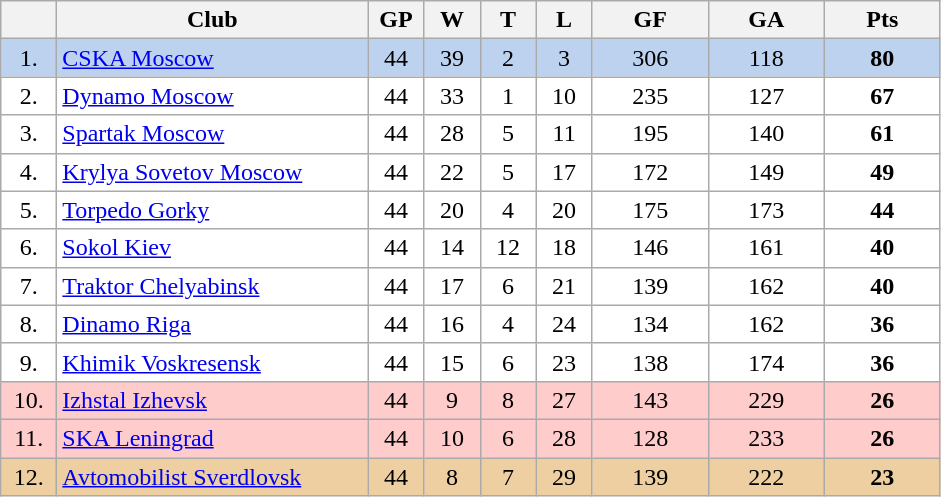<table class="wikitable">
<tr>
<th width="30"></th>
<th width="200">Club</th>
<th width="30">GP</th>
<th width="30">W</th>
<th width="30">T</th>
<th width="30">L</th>
<th width="70">GF</th>
<th width="70">GA</th>
<th width="70">Pts</th>
</tr>
<tr bgcolor="#BCD2EE" align="center">
<td>1.</td>
<td align="left"><a href='#'>CSKA Moscow</a></td>
<td>44</td>
<td>39</td>
<td>2</td>
<td>3</td>
<td>306</td>
<td>118</td>
<td><strong>80</strong></td>
</tr>
<tr bgcolor="#FFFFFF" align="center">
<td>2.</td>
<td align="left"><a href='#'>Dynamo Moscow</a></td>
<td>44</td>
<td>33</td>
<td>1</td>
<td>10</td>
<td>235</td>
<td>127</td>
<td><strong>67</strong></td>
</tr>
<tr bgcolor="#FFFFFF" align="center">
<td>3.</td>
<td align="left"><a href='#'>Spartak Moscow</a></td>
<td>44</td>
<td>28</td>
<td>5</td>
<td>11</td>
<td>195</td>
<td>140</td>
<td><strong>61</strong></td>
</tr>
<tr bgcolor="#FFFFFF" align="center">
<td>4.</td>
<td align="left"><a href='#'>Krylya Sovetov Moscow</a></td>
<td>44</td>
<td>22</td>
<td>5</td>
<td>17</td>
<td>172</td>
<td>149</td>
<td><strong>49</strong></td>
</tr>
<tr bgcolor="#FFFFFF" align="center">
<td>5.</td>
<td align="left"><a href='#'>Torpedo Gorky</a></td>
<td>44</td>
<td>20</td>
<td>4</td>
<td>20</td>
<td>175</td>
<td>173</td>
<td><strong>44</strong></td>
</tr>
<tr bgcolor="#FFFFFF" align="center">
<td>6.</td>
<td align="left"><a href='#'>Sokol Kiev</a></td>
<td>44</td>
<td>14</td>
<td>12</td>
<td>18</td>
<td>146</td>
<td>161</td>
<td><strong>40</strong></td>
</tr>
<tr bgcolor="#FFFFFF" align="center">
<td>7.</td>
<td align="left"><a href='#'>Traktor Chelyabinsk</a></td>
<td>44</td>
<td>17</td>
<td>6</td>
<td>21</td>
<td>139</td>
<td>162</td>
<td><strong>40</strong></td>
</tr>
<tr bgcolor="#FFFFFF" align="center">
<td>8.</td>
<td align="left"><a href='#'>Dinamo Riga</a></td>
<td>44</td>
<td>16</td>
<td>4</td>
<td>24</td>
<td>134</td>
<td>162</td>
<td><strong>36</strong></td>
</tr>
<tr bgcolor="#FFFFFF" align="center">
<td>9.</td>
<td align="left"><a href='#'>Khimik Voskresensk</a></td>
<td>44</td>
<td>15</td>
<td>6</td>
<td>23</td>
<td>138</td>
<td>174</td>
<td><strong>36</strong></td>
</tr>
<tr bgcolor="#FFCCCC" align="center">
<td>10.</td>
<td align="left"><a href='#'>Izhstal Izhevsk</a></td>
<td>44</td>
<td>9</td>
<td>8</td>
<td>27</td>
<td>143</td>
<td>229</td>
<td><strong>26</strong></td>
</tr>
<tr bgcolor="#FFCCCC" align="center">
<td>11.</td>
<td align="left"><a href='#'>SKA Leningrad</a></td>
<td>44</td>
<td>10</td>
<td>6</td>
<td>28</td>
<td>128</td>
<td>233</td>
<td><strong>26</strong></td>
</tr>
<tr bgcolor="#EECFA1" align="center">
<td>12.</td>
<td align="left"><a href='#'>Avtomobilist Sverdlovsk</a></td>
<td>44</td>
<td>8</td>
<td>7</td>
<td>29</td>
<td>139</td>
<td>222</td>
<td><strong>23</strong></td>
</tr>
</table>
